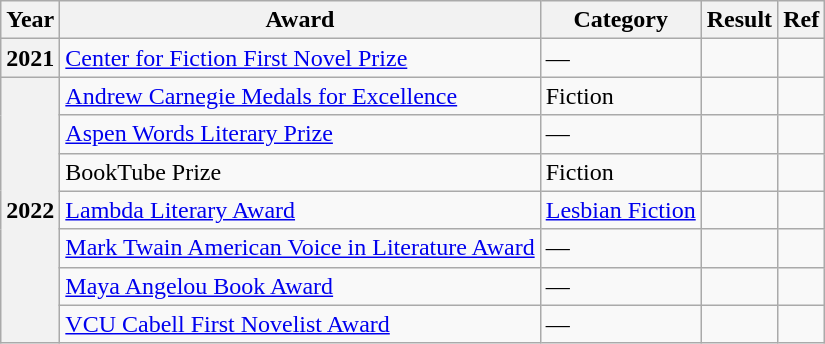<table class="wikitable sortable">
<tr>
<th>Year</th>
<th>Award</th>
<th>Category</th>
<th>Result</th>
<th>Ref</th>
</tr>
<tr>
<th>2021</th>
<td><a href='#'>Center for Fiction First Novel Prize</a></td>
<td>—</td>
<td></td>
<td></td>
</tr>
<tr>
<th rowspan="7">2022</th>
<td><a href='#'>Andrew Carnegie Medals for Excellence</a></td>
<td>Fiction</td>
<td></td>
<td></td>
</tr>
<tr>
<td><a href='#'>Aspen Words Literary Prize</a></td>
<td>—</td>
<td></td>
<td></td>
</tr>
<tr>
<td>BookTube Prize</td>
<td>Fiction</td>
<td></td>
<td></td>
</tr>
<tr>
<td><a href='#'>Lambda Literary Award</a></td>
<td><a href='#'>Lesbian Fiction</a></td>
<td></td>
<td></td>
</tr>
<tr>
<td><a href='#'>Mark Twain American Voice in Literature Award</a></td>
<td>—</td>
<td></td>
<td></td>
</tr>
<tr>
<td><a href='#'>Maya Angelou Book Award</a></td>
<td>—</td>
<td></td>
<td></td>
</tr>
<tr>
<td><a href='#'>VCU Cabell First Novelist Award</a></td>
<td>—</td>
<td></td>
<td></td>
</tr>
</table>
